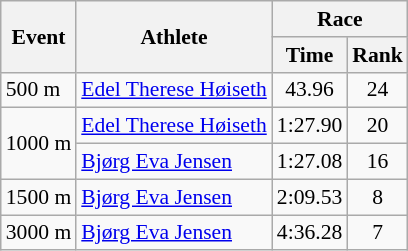<table class="wikitable" border="1" style="font-size:90%">
<tr>
<th rowspan=2>Event</th>
<th rowspan=2>Athlete</th>
<th colspan=2>Race</th>
</tr>
<tr>
<th>Time</th>
<th>Rank</th>
</tr>
<tr>
<td>500 m</td>
<td><a href='#'>Edel Therese Høiseth</a></td>
<td align=center>43.96</td>
<td align=center>24</td>
</tr>
<tr>
<td rowspan=2>1000 m</td>
<td><a href='#'>Edel Therese Høiseth</a></td>
<td align=center>1:27.90</td>
<td align=center>20</td>
</tr>
<tr>
<td><a href='#'>Bjørg Eva Jensen</a></td>
<td align=center>1:27.08</td>
<td align=center>16</td>
</tr>
<tr>
<td>1500 m</td>
<td><a href='#'>Bjørg Eva Jensen</a></td>
<td align=center>2:09.53</td>
<td align=center>8</td>
</tr>
<tr>
<td>3000 m</td>
<td><a href='#'>Bjørg Eva Jensen</a></td>
<td align=center>4:36.28</td>
<td align=center>7</td>
</tr>
</table>
